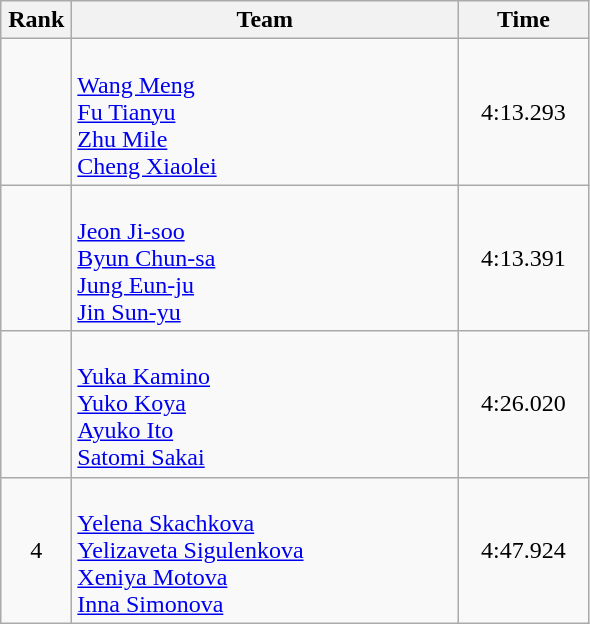<table class=wikitable style="text-align:center">
<tr>
<th width=40>Rank</th>
<th width=250>Team</th>
<th width=80>Time</th>
</tr>
<tr>
<td></td>
<td align=left><br><a href='#'>Wang Meng</a><br><a href='#'>Fu Tianyu</a><br><a href='#'>Zhu Mile</a><br><a href='#'>Cheng Xiaolei</a></td>
<td>4:13.293</td>
</tr>
<tr>
<td></td>
<td align=left><br><a href='#'>Jeon Ji-soo</a><br><a href='#'>Byun Chun-sa</a><br><a href='#'>Jung Eun-ju</a><br><a href='#'>Jin Sun-yu</a></td>
<td>4:13.391</td>
</tr>
<tr>
<td></td>
<td align=left><br><a href='#'>Yuka Kamino</a><br><a href='#'>Yuko Koya</a><br><a href='#'>Ayuko Ito</a><br><a href='#'>Satomi Sakai</a></td>
<td>4:26.020</td>
</tr>
<tr>
<td>4</td>
<td align=left><br><a href='#'>Yelena Skachkova</a><br><a href='#'>Yelizaveta Sigulenkova</a><br><a href='#'>Xeniya Motova</a><br><a href='#'>Inna Simonova</a></td>
<td>4:47.924</td>
</tr>
</table>
